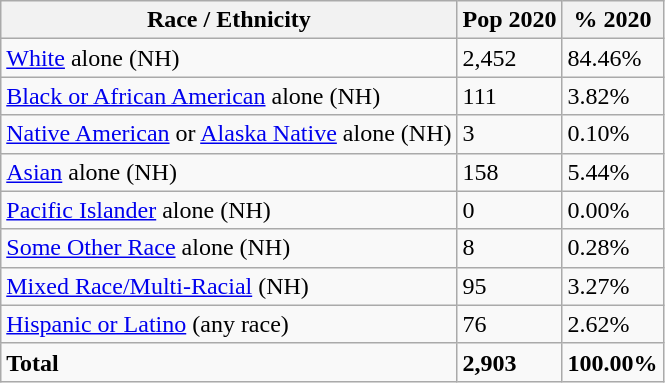<table class="wikitable">
<tr>
<th>Race / Ethnicity</th>
<th>Pop 2020</th>
<th>% 2020</th>
</tr>
<tr>
<td><a href='#'>White</a> alone (NH)</td>
<td>2,452</td>
<td>84.46%</td>
</tr>
<tr>
<td><a href='#'>Black or African American</a> alone (NH)</td>
<td>111</td>
<td>3.82%</td>
</tr>
<tr>
<td><a href='#'>Native American</a> or <a href='#'>Alaska Native</a> alone (NH)</td>
<td>3</td>
<td>0.10%</td>
</tr>
<tr>
<td><a href='#'>Asian</a> alone (NH)</td>
<td>158</td>
<td>5.44%</td>
</tr>
<tr>
<td><a href='#'>Pacific Islander</a> alone (NH)</td>
<td>0</td>
<td>0.00%</td>
</tr>
<tr>
<td><a href='#'>Some Other Race</a> alone (NH)</td>
<td>8</td>
<td>0.28%</td>
</tr>
<tr>
<td><a href='#'>Mixed Race/Multi-Racial</a> (NH)</td>
<td>95</td>
<td>3.27%</td>
</tr>
<tr>
<td><a href='#'>Hispanic or Latino</a> (any race)</td>
<td>76</td>
<td>2.62%</td>
</tr>
<tr>
<td><strong>Total</strong></td>
<td><strong>2,903</strong></td>
<td><strong>100.00%</strong></td>
</tr>
</table>
